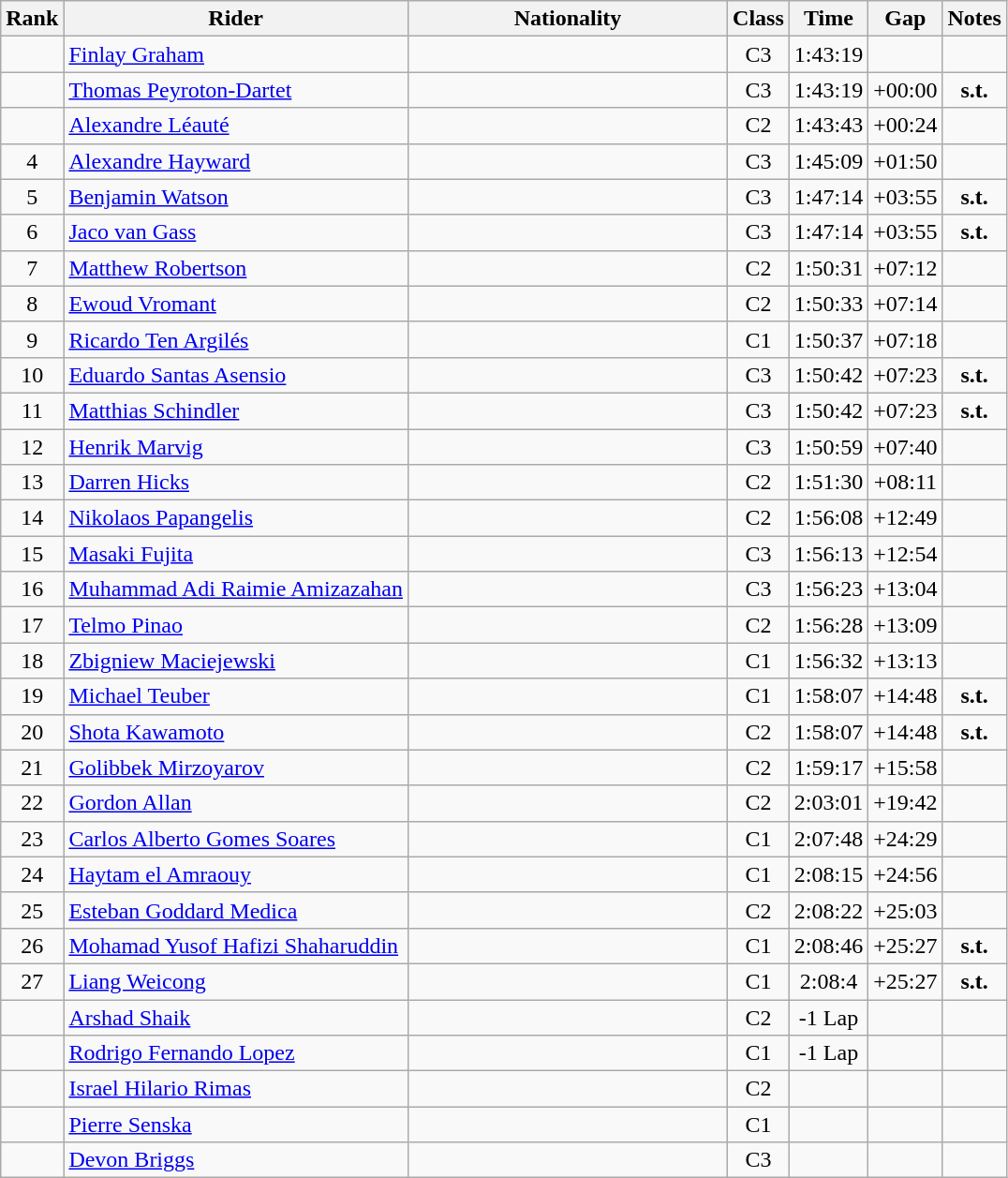<table class="wikitable sortable" style="text-align:center">
<tr>
<th width=20>Rank</th>
<th>Rider</th>
<th width="220">Nationality</th>
<th>Class</th>
<th>Time</th>
<th>Gap</th>
<th>Notes</th>
</tr>
<tr>
<td></td>
<td align="left"><a href='#'>Finlay Graham</a></td>
<td align=left></td>
<td>C3</td>
<td>1:43:19</td>
<td></td>
<td></td>
</tr>
<tr>
<td></td>
<td align="left"><a href='#'>Thomas Peyroton-Dartet</a></td>
<td align=left></td>
<td>C3</td>
<td>1:43:19</td>
<td>+00:00</td>
<td><strong>s.t.</strong></td>
</tr>
<tr>
<td></td>
<td align="left"><a href='#'>Alexandre Léauté</a></td>
<td align=left></td>
<td>C2</td>
<td>1:43:43</td>
<td>+00:24</td>
<td></td>
</tr>
<tr>
<td>4</td>
<td align="left"><a href='#'>Alexandre Hayward</a></td>
<td align=left></td>
<td>C3</td>
<td>1:45:09</td>
<td>+01:50</td>
<td></td>
</tr>
<tr>
<td>5</td>
<td align="left"><a href='#'>Benjamin Watson</a></td>
<td align=left></td>
<td>C3</td>
<td>1:47:14</td>
<td>+03:55</td>
<td><strong>s.t.</strong></td>
</tr>
<tr>
<td>6</td>
<td align="left"><a href='#'>Jaco van Gass</a></td>
<td align="left"></td>
<td>C3</td>
<td>1:47:14</td>
<td>+03:55</td>
<td><strong>s.t.</strong></td>
</tr>
<tr>
<td>7</td>
<td align="left"><a href='#'>Matthew Robertson</a></td>
<td align=left></td>
<td>C2</td>
<td>1:50:31</td>
<td>+07:12</td>
<td></td>
</tr>
<tr>
<td>8</td>
<td align="left"><a href='#'>Ewoud Vromant</a></td>
<td align=left></td>
<td>C2</td>
<td>1:50:33</td>
<td>+07:14</td>
<td></td>
</tr>
<tr>
<td>9</td>
<td align="left"><a href='#'>Ricardo Ten Argilés</a></td>
<td align="left"></td>
<td>C1</td>
<td>1:50:37</td>
<td>+07:18</td>
<td></td>
</tr>
<tr>
<td>10</td>
<td align="left"><a href='#'>Eduardo Santas Asensio</a></td>
<td align="left"></td>
<td>C3</td>
<td>1:50:42</td>
<td>+07:23</td>
<td><strong>s.t.</strong></td>
</tr>
<tr>
<td>11</td>
<td align="left"><a href='#'>Matthias Schindler</a></td>
<td align=left></td>
<td>C3</td>
<td>1:50:42</td>
<td>+07:23</td>
<td><strong>s.t.</strong></td>
</tr>
<tr>
<td>12</td>
<td align="left"><a href='#'>Henrik Marvig</a></td>
<td align=left></td>
<td>C3</td>
<td>1:50:59</td>
<td>+07:40</td>
<td></td>
</tr>
<tr>
<td>13</td>
<td align="left"><a href='#'>Darren Hicks</a></td>
<td align=left></td>
<td>C2</td>
<td>1:51:30</td>
<td>+08:11</td>
<td></td>
</tr>
<tr>
<td>14</td>
<td align="left"><a href='#'>Nikolaos Papangelis</a></td>
<td align=left></td>
<td>C2</td>
<td>1:56:08</td>
<td>+12:49</td>
<td></td>
</tr>
<tr>
<td>15</td>
<td align="left"><a href='#'>Masaki Fujita</a></td>
<td align=left></td>
<td>C3</td>
<td>1:56:13</td>
<td>+12:54</td>
<td></td>
</tr>
<tr>
<td>16</td>
<td align="left"><a href='#'>Muhammad Adi Raimie Amizazahan</a></td>
<td align=left></td>
<td>C3</td>
<td>1:56:23</td>
<td>+13:04</td>
<td></td>
</tr>
<tr>
<td>17</td>
<td align="left"><a href='#'>Telmo Pinao</a></td>
<td align=left></td>
<td>C2</td>
<td>1:56:28</td>
<td>+13:09</td>
<td></td>
</tr>
<tr>
<td>18</td>
<td align="left"><a href='#'>Zbigniew Maciejewski</a></td>
<td align=left></td>
<td>C1</td>
<td>1:56:32</td>
<td>+13:13</td>
<td></td>
</tr>
<tr>
<td>19</td>
<td align="left"><a href='#'>Michael Teuber</a></td>
<td align=left></td>
<td>C1</td>
<td>1:58:07</td>
<td>+14:48</td>
<td><strong>s.t.</strong></td>
</tr>
<tr>
<td>20</td>
<td align="left"><a href='#'>Shota Kawamoto</a></td>
<td align=left></td>
<td>C2</td>
<td>1:58:07</td>
<td>+14:48</td>
<td><strong>s.t.</strong></td>
</tr>
<tr>
<td>21</td>
<td align="left"><a href='#'>Golibbek Mirzoyarov</a></td>
<td align=left></td>
<td>C2</td>
<td>1:59:17</td>
<td>+15:58</td>
<td></td>
</tr>
<tr>
<td>22</td>
<td align="left"><a href='#'>Gordon Allan</a></td>
<td align=left></td>
<td>C2</td>
<td>2:03:01</td>
<td>+19:42</td>
<td></td>
</tr>
<tr>
<td>23</td>
<td align="left"><a href='#'>Carlos Alberto Gomes Soares</a></td>
<td align="left"></td>
<td>C1</td>
<td>2:07:48</td>
<td>+24:29</td>
<td></td>
</tr>
<tr>
<td>24</td>
<td align="left"><a href='#'>Haytam el Amraouy</a></td>
<td align="left"></td>
<td>C1</td>
<td>2:08:15</td>
<td>+24:56</td>
<td></td>
</tr>
<tr>
<td>25</td>
<td align="left"><a href='#'>Esteban Goddard Medica</a></td>
<td align="left"></td>
<td>C2</td>
<td>2:08:22</td>
<td>+25:03</td>
<td></td>
</tr>
<tr>
<td>26</td>
<td align="left"><a href='#'>Mohamad Yusof Hafizi Shaharuddin</a></td>
<td align=left></td>
<td>C1</td>
<td>2:08:46</td>
<td>+25:27</td>
<td><strong>s.t.</strong></td>
</tr>
<tr>
<td>27</td>
<td align="left"><a href='#'>Liang Weicong</a></td>
<td align="left"></td>
<td>C1</td>
<td>2:08:4</td>
<td>+25:27</td>
<td><strong>s.t.</strong></td>
</tr>
<tr>
<td></td>
<td align="left"><a href='#'>Arshad Shaik</a></td>
<td align=left></td>
<td>C2</td>
<td>-1 Lap</td>
<td></td>
<td></td>
</tr>
<tr>
<td></td>
<td align="left"><a href='#'>Rodrigo Fernando Lopez</a></td>
<td align=left></td>
<td>C1</td>
<td>-1 Lap</td>
<td></td>
<td></td>
</tr>
<tr>
<td></td>
<td align="left"><a href='#'>Israel Hilario Rimas</a></td>
<td align="left"></td>
<td>C2</td>
<td></td>
<td></td>
<td></td>
</tr>
<tr>
<td></td>
<td align="left"><a href='#'>Pierre Senska</a></td>
<td align=left></td>
<td>C1</td>
<td></td>
<td></td>
<td></td>
</tr>
<tr>
<td></td>
<td align="left"><a href='#'>Devon Briggs</a></td>
<td align=left></td>
<td>C3</td>
<td></td>
<td></td>
<td></td>
</tr>
</table>
